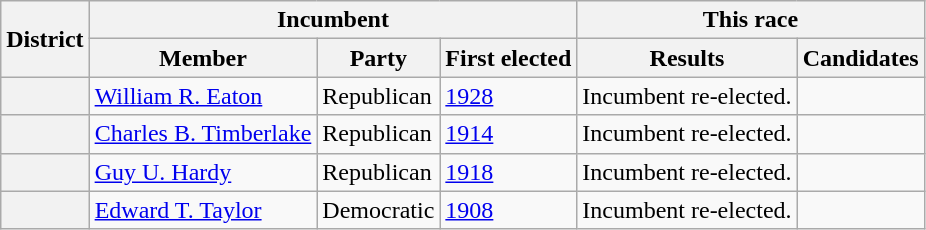<table class=wikitable>
<tr>
<th rowspan=2>District</th>
<th colspan=3>Incumbent</th>
<th colspan=2>This race</th>
</tr>
<tr>
<th>Member</th>
<th>Party</th>
<th>First elected</th>
<th>Results</th>
<th>Candidates</th>
</tr>
<tr>
<th></th>
<td><a href='#'>William R. Eaton</a></td>
<td>Republican</td>
<td><a href='#'>1928</a></td>
<td>Incumbent re-elected.</td>
<td nowrap></td>
</tr>
<tr>
<th></th>
<td><a href='#'>Charles B. Timberlake</a></td>
<td>Republican</td>
<td><a href='#'>1914</a></td>
<td>Incumbent re-elected.</td>
<td nowrap></td>
</tr>
<tr>
<th></th>
<td><a href='#'>Guy U. Hardy</a></td>
<td>Republican</td>
<td><a href='#'>1918</a></td>
<td>Incumbent re-elected.</td>
<td nowrap></td>
</tr>
<tr>
<th></th>
<td><a href='#'>Edward T. Taylor</a></td>
<td>Democratic</td>
<td><a href='#'>1908</a></td>
<td>Incumbent re-elected.</td>
<td nowrap></td>
</tr>
</table>
